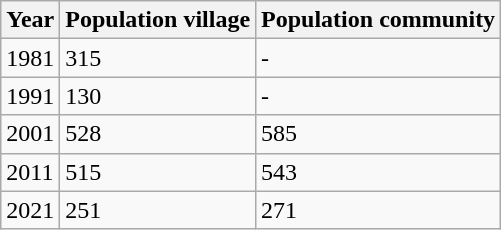<table class="wikitable">
<tr>
<th>Year</th>
<th>Population village</th>
<th>Population community</th>
</tr>
<tr>
<td>1981</td>
<td>315</td>
<td>-</td>
</tr>
<tr>
<td>1991</td>
<td>130</td>
<td>-</td>
</tr>
<tr>
<td>2001</td>
<td>528</td>
<td>585</td>
</tr>
<tr>
<td>2011</td>
<td>515</td>
<td>543</td>
</tr>
<tr>
<td>2021</td>
<td>251</td>
<td>271</td>
</tr>
</table>
